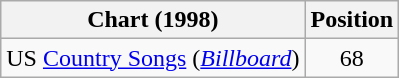<table class="wikitable sortable">
<tr>
<th scope="col">Chart (1998)</th>
<th scope="col">Position</th>
</tr>
<tr>
<td>US <a href='#'>Country Songs</a> (<em><a href='#'>Billboard</a></em>)</td>
<td align="center">68</td>
</tr>
</table>
